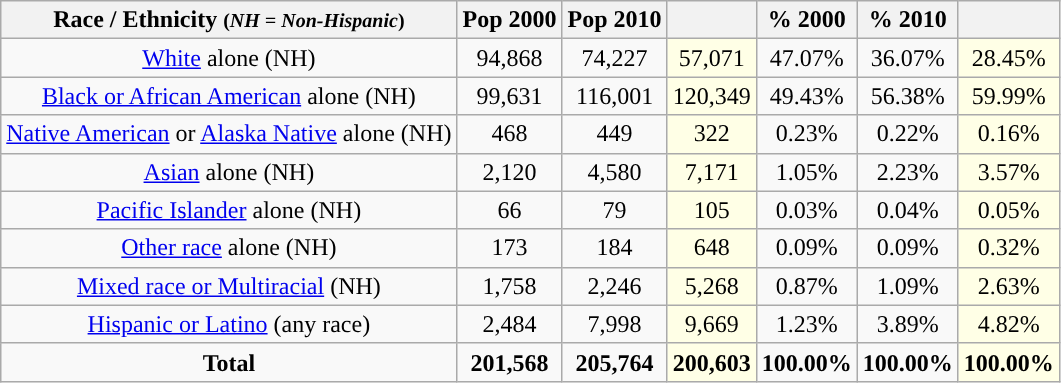<table class="wikitable" style="text-align:center;">
<tr>
<th>Race / Ethnicity <small>(<em>NH = Non-Hispanic</em>)</small></th>
<th>Pop 2000</th>
<th>Pop 2010</th>
<th></th>
<th>% 2000</th>
<th>% 2010</th>
<th></th>
</tr>
<tr>
<td><a href='#'>White</a> alone (NH)</td>
<td>94,868</td>
<td>74,227</td>
<td style='background: #ffffe6;'>57,071</td>
<td>47.07%</td>
<td>36.07%</td>
<td style='background: #ffffe6;'>28.45%</td>
</tr>
<tr>
<td><a href='#'>Black or African American</a> alone (NH)</td>
<td>99,631</td>
<td>116,001</td>
<td style='background: #ffffe6;'>120,349</td>
<td>49.43%</td>
<td>56.38%</td>
<td style='background: #ffffe6;'>59.99%</td>
</tr>
<tr>
<td><a href='#'>Native American</a> or <a href='#'>Alaska Native</a> alone (NH)</td>
<td>468</td>
<td>449</td>
<td style='background: #ffffe6;'>322</td>
<td>0.23%</td>
<td>0.22%</td>
<td style='background: #ffffe6;'>0.16%</td>
</tr>
<tr>
<td><a href='#'>Asian</a> alone (NH)</td>
<td>2,120</td>
<td>4,580</td>
<td style='background: #ffffe6;'>7,171</td>
<td>1.05%</td>
<td>2.23%</td>
<td style='background: #ffffe6;'>3.57%</td>
</tr>
<tr>
<td><a href='#'>Pacific Islander</a> alone (NH)</td>
<td>66</td>
<td>79</td>
<td style='background: #ffffe6;'>105</td>
<td>0.03%</td>
<td>0.04%</td>
<td style='background: #ffffe6;'>0.05%</td>
</tr>
<tr>
<td><a href='#'>Other race</a> alone (NH)</td>
<td>173</td>
<td>184</td>
<td style='background: #ffffe6;'>648</td>
<td>0.09%</td>
<td>0.09%</td>
<td style='background: #ffffe6;'>0.32%</td>
</tr>
<tr>
<td><a href='#'>Mixed race or Multiracial</a> (NH)</td>
<td>1,758</td>
<td>2,246</td>
<td style='background: #ffffe6;'>5,268</td>
<td>0.87%</td>
<td>1.09%</td>
<td style='background: #ffffe6;'>2.63%</td>
</tr>
<tr>
<td><a href='#'>Hispanic or Latino</a> (any race)</td>
<td>2,484</td>
<td>7,998</td>
<td style='background: #ffffe6;'>9,669</td>
<td>1.23%</td>
<td>3.89%</td>
<td style='background: #ffffe6;'>4.82%</td>
</tr>
<tr>
<td><strong>Total</strong></td>
<td><strong>201,568</strong></td>
<td><strong>205,764</strong></td>
<td style='background: #ffffe6;'><strong>200,603</strong></td>
<td><strong>100.00%</strong></td>
<td><strong>100.00%</strong></td>
<td style='background: #ffffe6;'><strong>100.00%</strong></td>
</tr>
</table>
